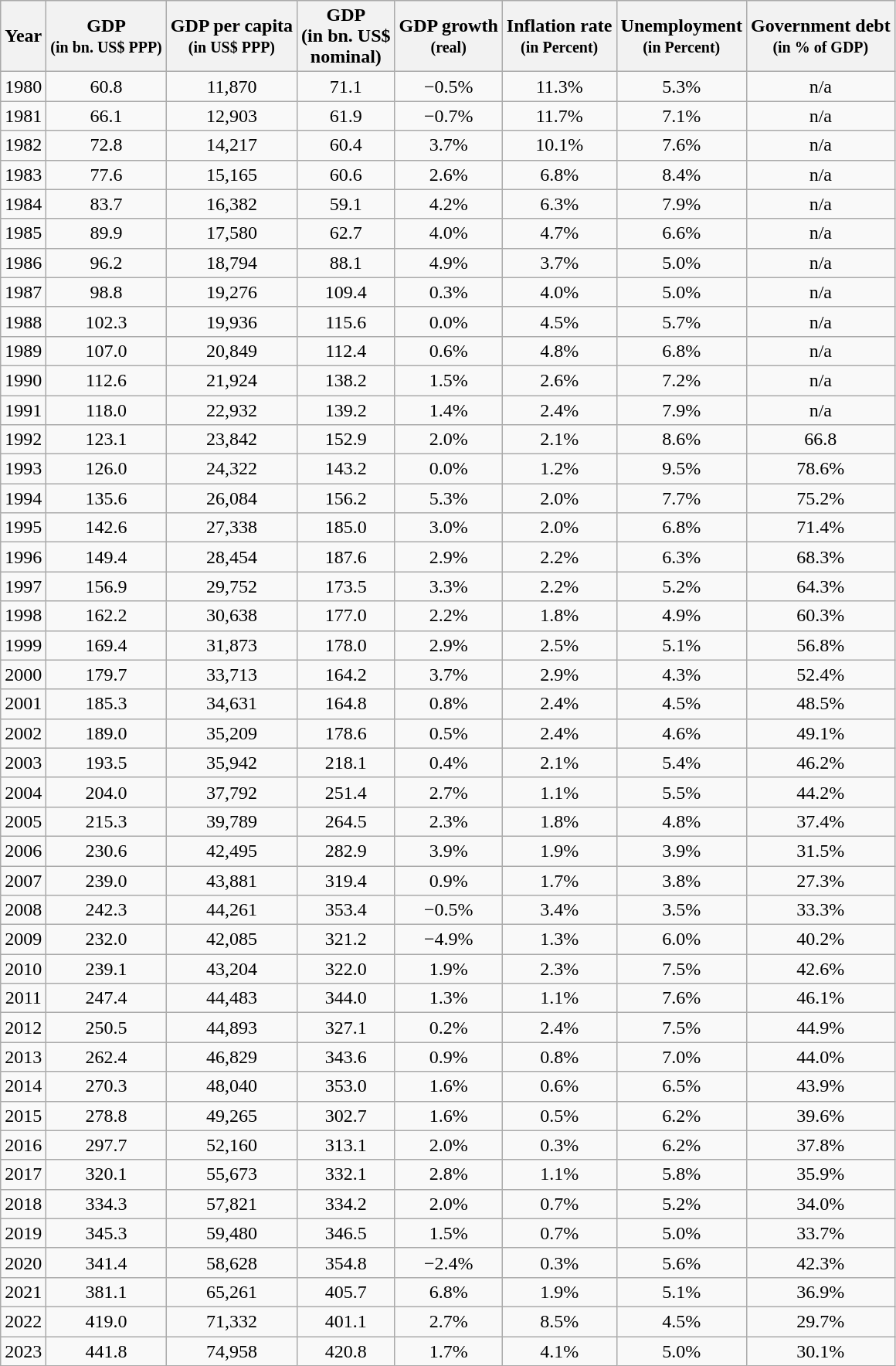<table class="wikitable sortable sticky-header" style="text-align:center;">
<tr>
<th>Year</th>
<th>GDP<br><small>(in bn. US$ PPP)</small></th>
<th>GDP per capita<br><small>(in US$ PPP)</small></th>
<th>GDP<br> (in bn. US$ <br>nominal)</th>
<th>GDP growth<br><small>(real)</small></th>
<th>Inflation rate<br><small>(in Percent)</small></th>
<th>Unemployment <br><small>(in Percent)</small></th>
<th>Government debt<br><small>(in % of GDP)</small></th>
</tr>
<tr>
<td>1980</td>
<td>60.8</td>
<td>11,870</td>
<td>71.1</td>
<td>−0.5%</td>
<td>11.3%</td>
<td>5.3%</td>
<td>n/a</td>
</tr>
<tr>
<td>1981</td>
<td>66.1</td>
<td>12,903</td>
<td>61.9</td>
<td>−0.7%</td>
<td>11.7%</td>
<td>7.1%</td>
<td>n/a</td>
</tr>
<tr>
<td>1982</td>
<td>72.8</td>
<td>14,217</td>
<td>60.4</td>
<td>3.7%</td>
<td>10.1%</td>
<td>7.6%</td>
<td>n/a</td>
</tr>
<tr>
<td>1983</td>
<td>77.6</td>
<td>15,165</td>
<td>60.6</td>
<td>2.6%</td>
<td>6.8%</td>
<td>8.4%</td>
<td>n/a</td>
</tr>
<tr>
<td>1984</td>
<td>83.7</td>
<td>16,382</td>
<td>59.1</td>
<td>4.2%</td>
<td>6.3%</td>
<td>7.9%</td>
<td>n/a</td>
</tr>
<tr>
<td>1985</td>
<td>89.9</td>
<td>17,580</td>
<td>62.7</td>
<td>4.0%</td>
<td>4.7%</td>
<td>6.6%</td>
<td>n/a</td>
</tr>
<tr>
<td>1986</td>
<td>96.2</td>
<td>18,794</td>
<td>88.1</td>
<td>4.9%</td>
<td>3.7%</td>
<td>5.0%</td>
<td>n/a</td>
</tr>
<tr>
<td>1987</td>
<td>98.8</td>
<td>19,276</td>
<td>109.4</td>
<td>0.3%</td>
<td>4.0%</td>
<td>5.0%</td>
<td>n/a</td>
</tr>
<tr>
<td>1988</td>
<td>102.3</td>
<td>19,936</td>
<td>115.6</td>
<td>0.0%</td>
<td>4.5%</td>
<td>5.7%</td>
<td>n/a</td>
</tr>
<tr>
<td>1989</td>
<td>107.0</td>
<td>20,849</td>
<td>112.4</td>
<td>0.6%</td>
<td>4.8%</td>
<td>6.8%</td>
<td>n/a</td>
</tr>
<tr>
<td>1990</td>
<td>112.6</td>
<td>21,924</td>
<td>138.2</td>
<td>1.5%</td>
<td>2.6%</td>
<td>7.2%</td>
<td>n/a</td>
</tr>
<tr>
<td>1991</td>
<td>118.0</td>
<td>22,932</td>
<td>139.2</td>
<td>1.4%</td>
<td>2.4%</td>
<td>7.9%</td>
<td>n/a</td>
</tr>
<tr>
<td>1992</td>
<td>123.1</td>
<td>23,842</td>
<td>152.9</td>
<td>2.0%</td>
<td>2.1%</td>
<td>8.6%</td>
<td>66.8</td>
</tr>
<tr>
<td>1993</td>
<td>126.0</td>
<td>24,322</td>
<td>143.2</td>
<td>0.0%</td>
<td>1.2%</td>
<td>9.5%</td>
<td>78.6%</td>
</tr>
<tr>
<td>1994</td>
<td>135.6</td>
<td>26,084</td>
<td>156.2</td>
<td>5.3%</td>
<td>2.0%</td>
<td>7.7%</td>
<td>75.2%</td>
</tr>
<tr>
<td>1995</td>
<td>142.6</td>
<td>27,338</td>
<td>185.0</td>
<td>3.0%</td>
<td>2.0%</td>
<td>6.8%</td>
<td>71.4%</td>
</tr>
<tr>
<td>1996</td>
<td>149.4</td>
<td>28,454</td>
<td>187.6</td>
<td>2.9%</td>
<td>2.2%</td>
<td>6.3%</td>
<td>68.3%</td>
</tr>
<tr>
<td>1997</td>
<td>156.9</td>
<td>29,752</td>
<td>173.5</td>
<td>3.3%</td>
<td>2.2%</td>
<td>5.2%</td>
<td>64.3%</td>
</tr>
<tr>
<td>1998</td>
<td>162.2</td>
<td>30,638</td>
<td>177.0</td>
<td>2.2%</td>
<td>1.8%</td>
<td>4.9%</td>
<td>60.3%</td>
</tr>
<tr>
<td>1999</td>
<td>169.4</td>
<td>31,873</td>
<td>178.0</td>
<td>2.9%</td>
<td>2.5%</td>
<td>5.1%</td>
<td>56.8%</td>
</tr>
<tr>
<td>2000</td>
<td>179.7</td>
<td>33,713</td>
<td>164.2</td>
<td>3.7%</td>
<td>2.9%</td>
<td>4.3%</td>
<td>52.4%</td>
</tr>
<tr>
<td>2001</td>
<td>185.3</td>
<td>34,631</td>
<td>164.8</td>
<td>0.8%</td>
<td>2.4%</td>
<td>4.5%</td>
<td>48.5%</td>
</tr>
<tr>
<td>2002</td>
<td>189.0</td>
<td>35,209</td>
<td>178.6</td>
<td>0.5%</td>
<td>2.4%</td>
<td>4.6%</td>
<td>49.1%</td>
</tr>
<tr>
<td>2003</td>
<td>193.5</td>
<td>35,942</td>
<td>218.1</td>
<td>0.4%</td>
<td>2.1%</td>
<td>5.4%</td>
<td>46.2%</td>
</tr>
<tr>
<td>2004</td>
<td>204.0</td>
<td>37,792</td>
<td>251.4</td>
<td>2.7%</td>
<td>1.1%</td>
<td>5.5%</td>
<td>44.2%</td>
</tr>
<tr>
<td>2005</td>
<td>215.3</td>
<td>39,789</td>
<td>264.5</td>
<td>2.3%</td>
<td>1.8%</td>
<td>4.8%</td>
<td>37.4%</td>
</tr>
<tr>
<td>2006</td>
<td>230.6</td>
<td>42,495</td>
<td>282.9</td>
<td>3.9%</td>
<td>1.9%</td>
<td>3.9%</td>
<td>31.5%</td>
</tr>
<tr>
<td>2007</td>
<td>239.0</td>
<td>43,881</td>
<td>319.4</td>
<td>0.9%</td>
<td>1.7%</td>
<td>3.8%</td>
<td>27.3%</td>
</tr>
<tr>
<td>2008</td>
<td>242.3</td>
<td>44,261</td>
<td>353.4</td>
<td>−0.5%</td>
<td>3.4%</td>
<td>3.5%</td>
<td>33.3%</td>
</tr>
<tr>
<td>2009</td>
<td>232.0</td>
<td>42,085</td>
<td>321.2</td>
<td>−4.9%</td>
<td>1.3%</td>
<td>6.0%</td>
<td>40.2%</td>
</tr>
<tr>
<td>2010</td>
<td>239.1</td>
<td>43,204</td>
<td>322.0</td>
<td>1.9%</td>
<td>2.3%</td>
<td>7.5%</td>
<td>42.6%</td>
</tr>
<tr>
<td>2011</td>
<td>247.4</td>
<td>44,483</td>
<td>344.0</td>
<td>1.3%</td>
<td>1.1%</td>
<td>7.6%</td>
<td>46.1%</td>
</tr>
<tr>
<td>2012</td>
<td>250.5</td>
<td>44,893</td>
<td>327.1</td>
<td>0.2%</td>
<td>2.4%</td>
<td>7.5%</td>
<td>44.9%</td>
</tr>
<tr>
<td>2013</td>
<td>262.4</td>
<td>46,829</td>
<td>343.6</td>
<td>0.9%</td>
<td>0.8%</td>
<td>7.0%</td>
<td>44.0%</td>
</tr>
<tr>
<td>2014</td>
<td>270.3</td>
<td>48,040</td>
<td>353.0</td>
<td>1.6%</td>
<td>0.6%</td>
<td>6.5%</td>
<td>43.9%</td>
</tr>
<tr>
<td>2015</td>
<td>278.8</td>
<td>49,265</td>
<td>302.7</td>
<td>1.6%</td>
<td>0.5%</td>
<td>6.2%</td>
<td>39.6%</td>
</tr>
<tr>
<td>2016</td>
<td>297.7</td>
<td>52,160</td>
<td>313.1</td>
<td>2.0%</td>
<td>0.3%</td>
<td>6.2%</td>
<td>37.8%</td>
</tr>
<tr>
<td>2017</td>
<td>320.1</td>
<td>55,673</td>
<td>332.1</td>
<td>2.8%</td>
<td>1.1%</td>
<td>5.8%</td>
<td>35.9%</td>
</tr>
<tr>
<td>2018</td>
<td>334.3</td>
<td>57,821</td>
<td>334.2</td>
<td>2.0%</td>
<td>0.7%</td>
<td>5.2%</td>
<td>34.0%</td>
</tr>
<tr>
<td>2019</td>
<td>345.3</td>
<td>59,480</td>
<td>346.5</td>
<td>1.5%</td>
<td>0.7%</td>
<td>5.0%</td>
<td>33.7%</td>
</tr>
<tr>
<td>2020</td>
<td>341.4</td>
<td>58,628</td>
<td>354.8</td>
<td>−2.4%</td>
<td>0.3%</td>
<td>5.6%</td>
<td>42.3%</td>
</tr>
<tr>
<td>2021</td>
<td>381.1</td>
<td>65,261</td>
<td>405.7</td>
<td>6.8%</td>
<td>1.9%</td>
<td>5.1%</td>
<td>36.9%</td>
</tr>
<tr>
<td>2022</td>
<td>419.0</td>
<td>71,332</td>
<td>401.1</td>
<td>2.7%</td>
<td>8.5%</td>
<td>4.5%</td>
<td>29.7%</td>
</tr>
<tr>
<td>2023</td>
<td>441.8</td>
<td>74,958</td>
<td>420.8</td>
<td>1.7%</td>
<td>4.1%</td>
<td>5.0%</td>
<td>30.1%</td>
</tr>
</table>
